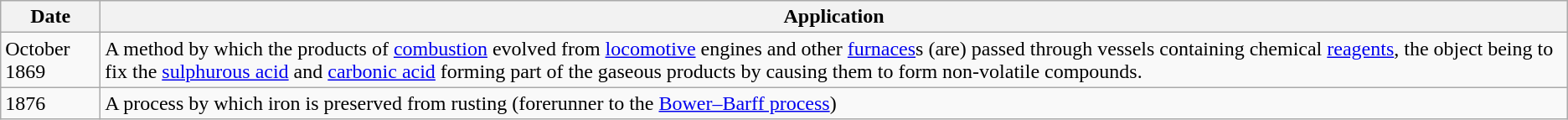<table class="wikitable">
<tr>
<th>Date</th>
<th>Application</th>
</tr>
<tr>
<td>October 1869</td>
<td>A method by which the products of <a href='#'>combustion</a> evolved from <a href='#'>locomotive</a> engines and other <a href='#'>furnaces</a>s (are) passed through vessels containing chemical <a href='#'>reagents</a>, the object being to fix the <a href='#'>sulphurous acid</a> and <a href='#'>carbonic acid</a> forming part of the gaseous products by causing them to form non-volatile compounds.</td>
</tr>
<tr>
<td>1876</td>
<td>A process by which iron is preserved from rusting (forerunner to the <a href='#'>Bower–Barff process</a>)</td>
</tr>
</table>
